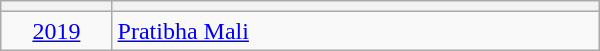<table class=wikitable style="width: 400px;">
<tr>
<th width="40"></th>
<th width="200"></th>
</tr>
<tr>
<td align=center><a href='#'>2019</a></td>
<td> <a href='#'>Pratibha Mali</a></td>
</tr>
</table>
